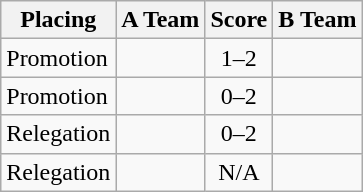<table class=wikitable style="border:1px solid #AAAAAA;">
<tr>
<th>Placing</th>
<th>A Team</th>
<th>Score</th>
<th>B Team</th>
</tr>
<tr>
<td>Promotion</td>
<td></td>
<td align="center">1–2</td>
<td><strong></strong></td>
</tr>
<tr>
<td>Promotion</td>
<td></td>
<td align="center">0–2</td>
<td><strong></strong></td>
</tr>
<tr>
<td>Relegation</td>
<td><em></em></td>
<td align="center">0–2</td>
<td></td>
</tr>
<tr>
<td>Relegation</td>
<td></td>
<td align="center">N/A</td>
<td><em></em></td>
</tr>
</table>
